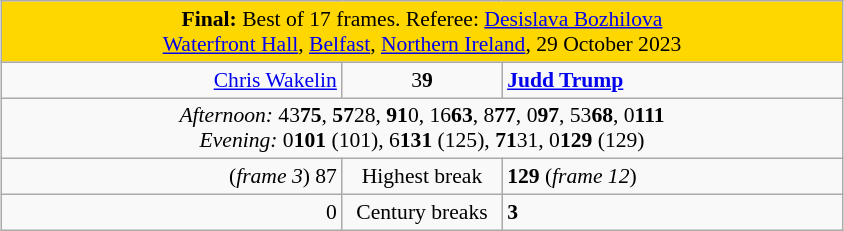<table class="wikitable" style="font-size: 90%; margin: 1em auto 1em auto;">
<tr>
<td colspan = "3" align="center" bgcolor="#ffd700"><strong>Final:</strong> Best of 17 frames. Referee: <a href='#'>Desislava Bozhilova</a><br><a href='#'>Waterfront Hall</a>, <a href='#'>Belfast</a>, <a href='#'>Northern Ireland</a>, 29 October 2023</td>
</tr>
<tr>
<td width="220" align="right"><a href='#'>Chris Wakelin</a> <br></td>
<td width="100" align="center">3<strong>9</strong></td>
<td width="220"><strong><a href='#'>Judd Trump</a></strong> <br></td>
</tr>
<tr>
<td colspan="3" align="center" style="font-size: 100%"><em>Afternoon:</em> 43<strong>75</strong>, <strong>57</strong>28, <strong>91</strong>0, 16<strong>63</strong>, 8<strong>77</strong>, 0<strong>97</strong>, 53<strong>68</strong>, 0<strong>111</strong><br><em>Evening:</em> 0<strong>101</strong> (101), 6<strong>131</strong> (125), <strong>71</strong>31, 0<strong>129</strong> (129)</td>
</tr>
<tr>
<td align="right">(<em>frame 3</em>) 87</td>
<td align="center">Highest break</td>
<td><strong>129</strong> (<em>frame 12</em>)</td>
</tr>
<tr>
<td align="right">0</td>
<td align="center">Century breaks</td>
<td><strong>3</strong></td>
</tr>
</table>
